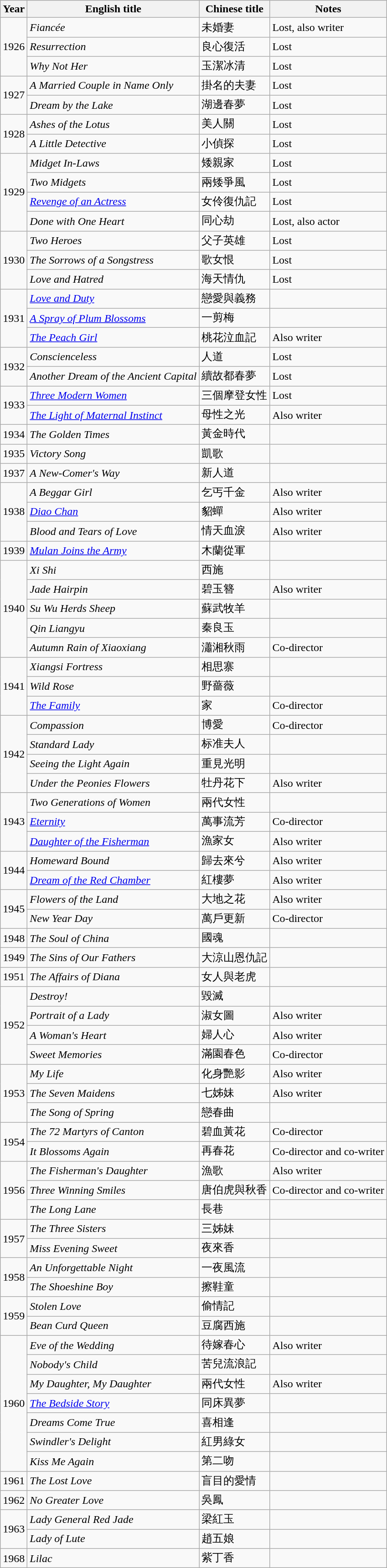<table class="wikitable sortable">
<tr>
<th>Year</th>
<th>English title</th>
<th>Chinese title</th>
<th class="unsortable">Notes</th>
</tr>
<tr>
<td rowspan=3>1926</td>
<td><em>Fiancée</em></td>
<td>未婚妻</td>
<td>Lost, also writer</td>
</tr>
<tr>
<td><em>Resurrection</em></td>
<td>良心復活</td>
<td>Lost</td>
</tr>
<tr>
<td><em>Why Not Her</em></td>
<td>玉潔冰清</td>
<td>Lost</td>
</tr>
<tr>
<td rowspan=2>1927</td>
<td><em>A Married Couple in Name Only</em></td>
<td>掛名的夫妻</td>
<td>Lost</td>
</tr>
<tr>
<td><em>Dream by the Lake</em></td>
<td>湖邊春夢</td>
<td>Lost</td>
</tr>
<tr>
<td rowspan=2>1928</td>
<td><em>Ashes of the Lotus</em></td>
<td>美人關</td>
<td>Lost</td>
</tr>
<tr>
<td><em>A Little Detective</em></td>
<td>小偵探</td>
<td>Lost</td>
</tr>
<tr>
<td rowspan=4>1929</td>
<td><em>Midget In-Laws</em></td>
<td>矮親家</td>
<td>Lost</td>
</tr>
<tr>
<td><em>Two Midgets</em></td>
<td>兩矮爭風</td>
<td>Lost</td>
</tr>
<tr>
<td><em><a href='#'>Revenge of an Actress</a></em></td>
<td>女伶復仇記</td>
<td>Lost</td>
</tr>
<tr>
<td><em>Done with One Heart</em></td>
<td>同心劫</td>
<td>Lost, also actor</td>
</tr>
<tr>
<td rowspan=3>1930</td>
<td><em>Two Heroes</em></td>
<td>父子英雄</td>
<td>Lost</td>
</tr>
<tr>
<td><em>The Sorrows of a Songstress</em></td>
<td>歌女恨</td>
<td>Lost</td>
</tr>
<tr>
<td><em>Love and Hatred</em></td>
<td>海天情仇</td>
<td>Lost</td>
</tr>
<tr>
<td rowspan=3>1931</td>
<td><em><a href='#'>Love and Duty</a></em></td>
<td>戀愛與義務</td>
<td></td>
</tr>
<tr>
<td><em><a href='#'>A Spray of Plum Blossoms</a></em></td>
<td>一剪梅</td>
<td></td>
</tr>
<tr>
<td><em><a href='#'>The Peach Girl</a></em></td>
<td>桃花泣血記</td>
<td>Also writer</td>
</tr>
<tr>
<td rowspan=2>1932</td>
<td><em>Conscienceless</em></td>
<td>人道</td>
<td>Lost</td>
</tr>
<tr>
<td><em>Another Dream of the Ancient Capital</em></td>
<td>續故都春夢</td>
<td>Lost</td>
</tr>
<tr>
<td rowspan=2>1933</td>
<td><em><a href='#'>Three Modern Women</a></em></td>
<td>三個摩登女性</td>
<td>Lost</td>
</tr>
<tr>
<td><em><a href='#'>The Light of Maternal Instinct</a></em></td>
<td>母性之光</td>
<td>Also writer</td>
</tr>
<tr>
<td>1934</td>
<td><em>The Golden Times</em></td>
<td>黃金時代</td>
<td></td>
</tr>
<tr>
<td>1935</td>
<td><em>Victory Song</em></td>
<td>凱歌</td>
<td></td>
</tr>
<tr>
<td>1937</td>
<td><em>A New-Comer's Way</em></td>
<td>新人道</td>
<td></td>
</tr>
<tr>
<td rowspan=3>1938</td>
<td><em>A Beggar Girl</em></td>
<td>乞丐千金</td>
<td>Also writer</td>
</tr>
<tr>
<td><em><a href='#'>Diao Chan</a></em></td>
<td>貂蟬</td>
<td>Also writer</td>
</tr>
<tr>
<td><em>Blood and Tears of Love</em></td>
<td>情天血淚</td>
<td>Also writer</td>
</tr>
<tr>
<td>1939</td>
<td><em><a href='#'>Mulan Joins the Army</a></em></td>
<td>木蘭從軍</td>
<td></td>
</tr>
<tr>
<td rowspan=5>1940</td>
<td><em>Xi Shi</em></td>
<td>西施</td>
<td></td>
</tr>
<tr>
<td><em>Jade Hairpin</em></td>
<td>碧玉簪</td>
<td>Also writer</td>
</tr>
<tr>
<td><em>Su Wu Herds Sheep</em></td>
<td>蘇武牧羊</td>
<td></td>
</tr>
<tr>
<td><em>Qin Liangyu</em></td>
<td>秦良玉</td>
<td></td>
</tr>
<tr>
<td><em>Autumn Rain of Xiaoxiang</em></td>
<td>瀟湘秋雨</td>
<td>Co-director</td>
</tr>
<tr>
<td rowspan=3>1941</td>
<td><em>Xiangsi Fortress</em></td>
<td>相思寨</td>
<td></td>
</tr>
<tr>
<td><em>Wild Rose</em></td>
<td>野薔薇</td>
<td></td>
</tr>
<tr>
<td><em><a href='#'>The Family</a></em></td>
<td>家</td>
<td>Co-director</td>
</tr>
<tr>
<td rowspan=4>1942</td>
<td><em>Compassion</em></td>
<td>博愛</td>
<td>Co-director</td>
</tr>
<tr>
<td><em>Standard Lady</em></td>
<td>标准夫人</td>
<td></td>
</tr>
<tr>
<td><em>Seeing the Light Again</em></td>
<td>重見光明</td>
<td></td>
</tr>
<tr>
<td><em>Under the Peonies Flowers</em></td>
<td>牡丹花下</td>
<td>Also writer</td>
</tr>
<tr>
<td rowspan=3>1943</td>
<td><em>Two Generations of Women</em></td>
<td>兩代女性</td>
<td></td>
</tr>
<tr>
<td><em><a href='#'>Eternity</a></em></td>
<td>萬事流芳</td>
<td>Co-director</td>
</tr>
<tr>
<td><em><a href='#'>Daughter of the Fisherman</a></em></td>
<td>漁家女</td>
<td>Also writer</td>
</tr>
<tr>
<td rowspan=2>1944</td>
<td><em>Homeward Bound</em></td>
<td>歸去來兮</td>
<td>Also writer</td>
</tr>
<tr>
<td><em><a href='#'>Dream of the Red Chamber</a></em></td>
<td>紅樓夢</td>
<td>Also writer</td>
</tr>
<tr>
<td rowspan=2>1945</td>
<td><em>Flowers of the Land</em></td>
<td>大地之花</td>
<td>Also writer</td>
</tr>
<tr>
<td><em>New Year Day</em></td>
<td>萬戶更新</td>
<td>Co-director</td>
</tr>
<tr>
<td>1948</td>
<td><em>The Soul of China</em></td>
<td>國魂</td>
<td></td>
</tr>
<tr>
<td>1949</td>
<td><em>The Sins of Our Fathers</em></td>
<td>大涼山恩仇記</td>
<td></td>
</tr>
<tr>
<td>1951</td>
<td><em>The Affairs of Diana</em></td>
<td>女人與老虎</td>
<td></td>
</tr>
<tr>
<td rowspan=4>1952</td>
<td><em>Destroy!</em></td>
<td>毀滅</td>
<td></td>
</tr>
<tr>
<td><em>Portrait of a Lady</em></td>
<td>淑女圖</td>
<td>Also writer</td>
</tr>
<tr>
<td><em>A Woman's Heart</em></td>
<td>婦人心</td>
<td>Also writer</td>
</tr>
<tr>
<td><em>Sweet Memories</em></td>
<td>滿園春色</td>
<td>Co-director</td>
</tr>
<tr>
<td rowspan=3>1953</td>
<td><em>My Life</em></td>
<td>化身艷影</td>
<td>Also writer</td>
</tr>
<tr>
<td><em>The Seven Maidens</em></td>
<td>七姊妹</td>
<td>Also writer</td>
</tr>
<tr>
<td><em>The Song of Spring</em></td>
<td>戀春曲</td>
<td></td>
</tr>
<tr>
<td rowspan=2>1954</td>
<td><em>The 72 Martyrs of Canton</em></td>
<td>碧血黃花</td>
<td>Co-director</td>
</tr>
<tr>
<td><em>It Blossoms Again</em></td>
<td>再春花</td>
<td>Co-director and co-writer</td>
</tr>
<tr>
<td rowspan=3>1956</td>
<td><em>The Fisherman's Daughter</em></td>
<td>漁歌</td>
<td>Also writer</td>
</tr>
<tr>
<td><em>Three Winning Smiles</em></td>
<td>唐伯虎與秋香</td>
<td>Co-director and co-writer</td>
</tr>
<tr>
<td><em>The Long Lane</em></td>
<td>長巷</td>
<td></td>
</tr>
<tr>
<td rowspan=2>1957</td>
<td><em>The Three Sisters</em></td>
<td>三姊妹</td>
<td></td>
</tr>
<tr>
<td><em>Miss Evening Sweet</em></td>
<td>夜來香</td>
<td></td>
</tr>
<tr>
<td rowspan=2>1958</td>
<td><em>An Unforgettable Night</em></td>
<td>一夜風流</td>
<td></td>
</tr>
<tr>
<td><em>The Shoeshine Boy</em></td>
<td>擦鞋童</td>
<td></td>
</tr>
<tr>
<td rowspan=2>1959</td>
<td><em>Stolen Love</em></td>
<td>偷情記</td>
<td></td>
</tr>
<tr>
<td><em>Bean Curd Queen</em></td>
<td>豆腐西施</td>
<td></td>
</tr>
<tr>
<td rowspan=7>1960</td>
<td><em>Eve of the Wedding</em></td>
<td>待嫁春心</td>
<td>Also writer</td>
</tr>
<tr>
<td><em>Nobody's Child</em></td>
<td>苦兒流浪記</td>
<td></td>
</tr>
<tr>
<td><em>My Daughter, My Daughter</em></td>
<td>兩代女性</td>
<td>Also writer</td>
</tr>
<tr>
<td><em><a href='#'>The Bedside Story</a></em></td>
<td>同床異夢</td>
<td></td>
</tr>
<tr>
<td><em>Dreams Come True</em></td>
<td>喜相逢</td>
<td></td>
</tr>
<tr>
<td><em>Swindler's Delight</em></td>
<td>紅男綠女</td>
<td></td>
</tr>
<tr>
<td><em>Kiss Me Again</em></td>
<td>第二吻</td>
<td></td>
</tr>
<tr>
<td>1961</td>
<td><em>The Lost Love</em></td>
<td>盲目的愛情</td>
<td></td>
</tr>
<tr>
<td>1962</td>
<td><em>No Greater Love</em></td>
<td>吳鳳</td>
<td></td>
</tr>
<tr>
<td rowspan=2>1963</td>
<td><em>Lady General Red Jade</em></td>
<td>梁紅玉</td>
<td></td>
</tr>
<tr>
<td><em>Lady of Lute</em></td>
<td>趙五娘</td>
<td></td>
</tr>
<tr>
<td>1968</td>
<td><em>Lilac</em></td>
<td>紫丁香</td>
<td></td>
</tr>
</table>
